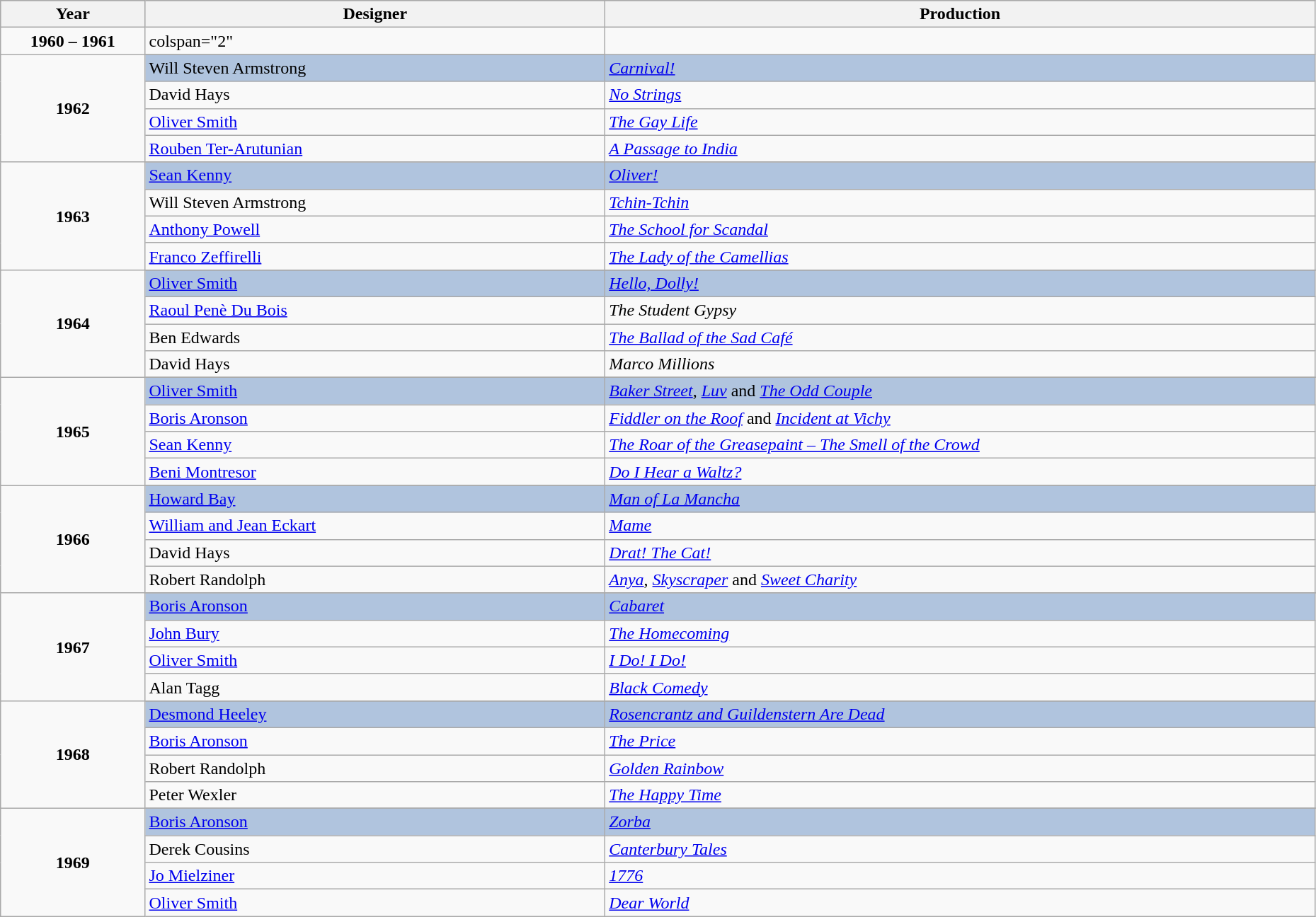<table class="wikitable" style="width:98%;">
<tr style="background:#bebebe;">
<th style="width:11%;">Year</th>
<th style="width:35%;">Designer</th>
<th style="width:54%;">Production</th>
</tr>
<tr>
<td align="center"><strong>1960 – 1961</strong></td>
<td>colspan="2" </td>
</tr>
<tr>
<td rowspan="5" align="center"><strong>1962</strong><br></td>
</tr>
<tr style="background:#B0C4DE">
<td>Will Steven Armstrong</td>
<td><em><a href='#'>Carnival!</a></em></td>
</tr>
<tr>
<td>David Hays</td>
<td><em><a href='#'>No Strings</a></em></td>
</tr>
<tr>
<td><a href='#'>Oliver Smith</a></td>
<td><em><a href='#'>The Gay Life</a></em></td>
</tr>
<tr>
<td><a href='#'>Rouben Ter-Arutunian</a></td>
<td><em><a href='#'>A Passage to India</a></em></td>
</tr>
<tr>
<td rowspan="5" align="center"><strong>1963</strong><br></td>
</tr>
<tr style="background:#B0C4DE">
<td><a href='#'>Sean Kenny</a></td>
<td><em><a href='#'>Oliver!</a></em></td>
</tr>
<tr>
<td>Will Steven Armstrong</td>
<td><em><a href='#'>Tchin-Tchin</a></em></td>
</tr>
<tr>
<td><a href='#'>Anthony Powell</a></td>
<td><em><a href='#'>The School for Scandal</a></em></td>
</tr>
<tr>
<td><a href='#'>Franco Zeffirelli</a></td>
<td><em><a href='#'>The Lady of the Camellias</a></em></td>
</tr>
<tr>
<td rowspan="5" align="center"><strong>1964</strong><br></td>
</tr>
<tr style="background:#B0C4DE">
<td><a href='#'>Oliver Smith</a></td>
<td><em><a href='#'>Hello, Dolly!</a></em></td>
</tr>
<tr>
<td><a href='#'>Raoul Penè Du Bois</a></td>
<td><em>The Student Gypsy</em></td>
</tr>
<tr>
<td>Ben Edwards</td>
<td><em><a href='#'>The Ballad of the Sad Café</a></em></td>
</tr>
<tr>
<td>David Hays</td>
<td><em>Marco Millions</em></td>
</tr>
<tr>
<td rowspan="5" align="center"><strong>1965</strong><br></td>
</tr>
<tr style="background:#B0C4DE">
<td><a href='#'>Oliver Smith</a></td>
<td><em><a href='#'>Baker Street</a></em>, <em><a href='#'>Luv</a></em> and <em><a href='#'>The Odd Couple</a></em></td>
</tr>
<tr>
<td><a href='#'>Boris Aronson</a></td>
<td><em><a href='#'>Fiddler on the Roof</a></em> and <em><a href='#'>Incident at Vichy</a></em></td>
</tr>
<tr>
<td><a href='#'>Sean Kenny</a></td>
<td><em><a href='#'>The Roar of the Greasepaint – The Smell of the Crowd</a></em></td>
</tr>
<tr>
<td><a href='#'>Beni Montresor</a></td>
<td><em><a href='#'>Do I Hear a Waltz?</a></em></td>
</tr>
<tr>
<td rowspan="5" align="center"><strong>1966</strong><br></td>
</tr>
<tr style="background:#B0C4DE">
<td><a href='#'>Howard Bay</a></td>
<td><em><a href='#'>Man of La Mancha</a></em></td>
</tr>
<tr>
<td><a href='#'>William and Jean Eckart</a></td>
<td><em><a href='#'>Mame</a></em></td>
</tr>
<tr>
<td>David Hays</td>
<td><em><a href='#'>Drat! The Cat!</a></em></td>
</tr>
<tr>
<td>Robert Randolph</td>
<td><em><a href='#'>Anya</a></em>, <em><a href='#'>Skyscraper</a></em> and <em><a href='#'>Sweet Charity</a></em></td>
</tr>
<tr>
<td rowspan="5" align="center"><strong>1967</strong><br></td>
</tr>
<tr style="background:#B0C4DE">
<td><a href='#'>Boris Aronson</a></td>
<td><em><a href='#'>Cabaret</a></em></td>
</tr>
<tr>
<td><a href='#'>John Bury</a></td>
<td><em><a href='#'>The Homecoming</a></em></td>
</tr>
<tr>
<td><a href='#'>Oliver Smith</a></td>
<td><em><a href='#'>I Do! I Do!</a></em></td>
</tr>
<tr>
<td>Alan Tagg</td>
<td><em><a href='#'>Black Comedy</a></em></td>
</tr>
<tr>
<td rowspan="5" align="center"><strong>1968</strong><br></td>
</tr>
<tr style="background:#B0C4DE">
<td><a href='#'>Desmond Heeley</a></td>
<td><em><a href='#'>Rosencrantz and Guildenstern Are Dead</a></em></td>
</tr>
<tr>
<td><a href='#'>Boris Aronson</a></td>
<td><em><a href='#'>The Price</a></em></td>
</tr>
<tr>
<td>Robert Randolph</td>
<td><em><a href='#'>Golden Rainbow</a></em></td>
</tr>
<tr>
<td>Peter Wexler</td>
<td><em><a href='#'>The Happy Time</a></em></td>
</tr>
<tr>
<td rowspan="5" align="center"><strong>1969</strong><br></td>
</tr>
<tr style="background:#B0C4DE">
<td><a href='#'>Boris Aronson</a></td>
<td><em><a href='#'>Zorba</a></em></td>
</tr>
<tr>
<td>Derek Cousins</td>
<td><em><a href='#'>Canterbury Tales</a></em></td>
</tr>
<tr>
<td><a href='#'>Jo Mielziner</a></td>
<td><em><a href='#'>1776</a></em></td>
</tr>
<tr>
<td><a href='#'>Oliver Smith</a></td>
<td><em><a href='#'>Dear World</a></em></td>
</tr>
</table>
